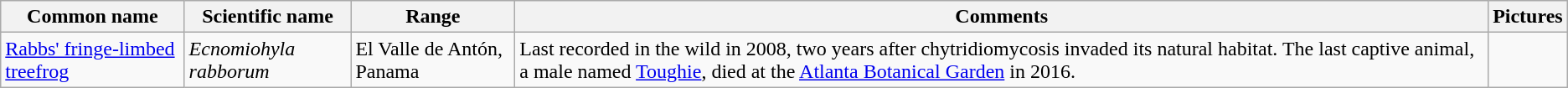<table class="wikitable sortable">
<tr>
<th>Common name</th>
<th>Scientific name</th>
<th>Range</th>
<th class="unsortable">Comments</th>
<th>Pictures</th>
</tr>
<tr>
<td><a href='#'>Rabbs' fringe-limbed treefrog</a></td>
<td><em>Ecnomiohyla rabborum</em></td>
<td>El Valle de Antón, Panama</td>
<td>Last recorded in the wild in 2008, two years after chytridiomycosis invaded its natural habitat. The last captive animal, a male named <a href='#'>Toughie</a>, died at the <a href='#'>Atlanta Botanical Garden</a> in 2016.</td>
<td></td>
</tr>
</table>
